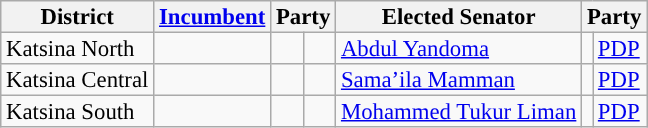<table class="sortable wikitable" style="font-size:95%;line-height:14px;">
<tr>
<th class="unsortable">District</th>
<th class="unsortable"><a href='#'>Incumbent</a></th>
<th colspan="2">Party</th>
<th class="unsortable">Elected Senator</th>
<th colspan="2">Party</th>
</tr>
<tr>
<td>Katsina North</td>
<td></td>
<td></td>
<td></td>
<td><a href='#'>Abdul Yandoma</a></td>
<td style="background:"></td>
<td><a href='#'>PDP</a></td>
</tr>
<tr>
<td>Katsina Central</td>
<td></td>
<td></td>
<td></td>
<td><a href='#'>Samaʼila Mamman</a></td>
<td style="background:"></td>
<td><a href='#'>PDP</a></td>
</tr>
<tr>
<td>Katsina South</td>
<td></td>
<td></td>
<td></td>
<td><a href='#'>Mohammed Tukur Liman</a></td>
<td style="background:"></td>
<td><a href='#'>PDP</a></td>
</tr>
</table>
